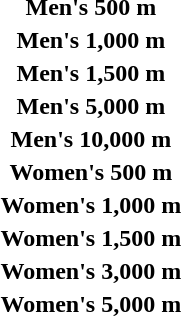<table>
<tr>
<th scope="row">Men's 500 m<br></th>
<td></td>
<td></td>
<td></td>
</tr>
<tr>
<th scope="row">Men's 1,000 m<br></th>
<td></td>
<td></td>
<td></td>
</tr>
<tr>
<th scope="row">Men's 1,500 m<br></th>
<td></td>
<td></td>
<td></td>
</tr>
<tr>
<th scope="row">Men's 5,000 m<br></th>
<td></td>
<td></td>
<td></td>
</tr>
<tr>
<th scope="row">Men's 10,000 m<br></th>
<td></td>
<td></td>
<td></td>
</tr>
<tr>
<th scope="row">Women's 500 m<br></th>
<td></td>
<td></td>
<td></td>
</tr>
<tr>
<th scope="row">Women's 1,000 m<br></th>
<td></td>
<td></td>
<td></td>
</tr>
<tr>
<th scope="row">Women's 1,500 m<br></th>
<td></td>
<td></td>
<td></td>
</tr>
<tr>
<th scope="row">Women's 3,000 m<br></th>
<td></td>
<td></td>
<td></td>
</tr>
<tr>
<th scope="row">Women's 5,000 m<br></th>
<td></td>
<td></td>
<td></td>
</tr>
</table>
